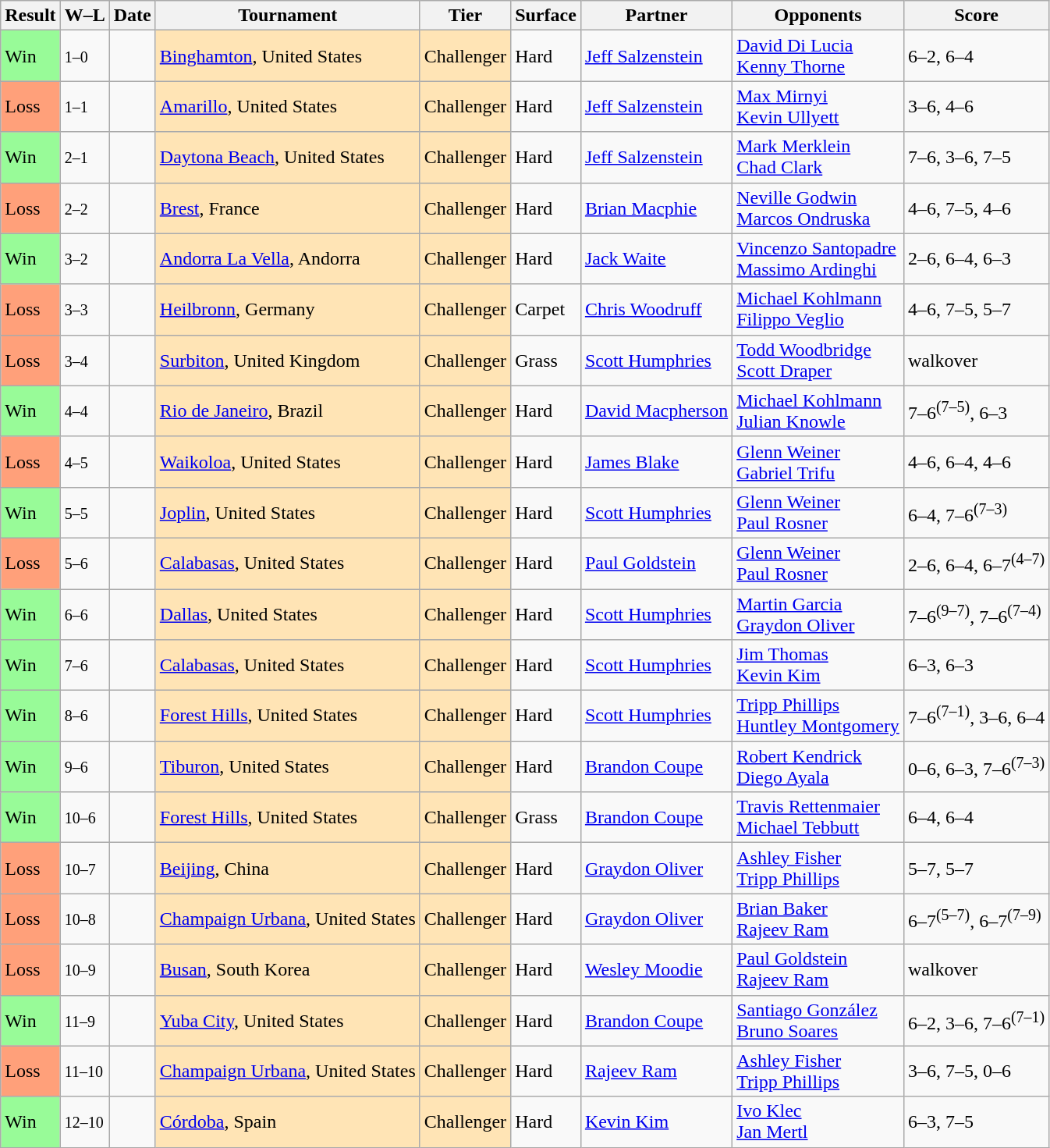<table class="sortable wikitable">
<tr>
<th>Result</th>
<th class="unsortable">W–L</th>
<th>Date</th>
<th>Tournament</th>
<th>Tier</th>
<th>Surface</th>
<th>Partner</th>
<th>Opponents</th>
<th class="unsortable">Score</th>
</tr>
<tr>
<td bgcolor=98FB98>Win</td>
<td><small>1–0</small></td>
<td></td>
<td style="background:moccasin;"><a href='#'>Binghamton</a>, United States</td>
<td style="background:moccasin;">Challenger</td>
<td>Hard</td>
<td> <a href='#'>Jeff Salzenstein</a></td>
<td> <a href='#'>David Di Lucia</a> <br>  <a href='#'>Kenny Thorne</a></td>
<td>6–2, 6–4</td>
</tr>
<tr>
<td bgcolor=FFA07A>Loss</td>
<td><small>1–1</small></td>
<td></td>
<td style="background:moccasin;"><a href='#'>Amarillo</a>, United States</td>
<td style="background:moccasin;">Challenger</td>
<td>Hard</td>
<td> <a href='#'>Jeff Salzenstein</a></td>
<td> <a href='#'>Max Mirnyi</a> <br>  <a href='#'>Kevin Ullyett</a></td>
<td>3–6, 4–6</td>
</tr>
<tr>
<td bgcolor=98FB98>Win</td>
<td><small>2–1</small></td>
<td></td>
<td style="background:moccasin;"><a href='#'>Daytona Beach</a>, United States</td>
<td style="background:moccasin;">Challenger</td>
<td>Hard</td>
<td> <a href='#'>Jeff Salzenstein</a></td>
<td> <a href='#'>Mark Merklein</a> <br>  <a href='#'>Chad Clark</a></td>
<td>7–6, 3–6, 7–5</td>
</tr>
<tr>
<td bgcolor=FFA07A>Loss</td>
<td><small>2–2</small></td>
<td></td>
<td style="background:moccasin;"><a href='#'>Brest</a>, France</td>
<td style="background:moccasin;">Challenger</td>
<td>Hard</td>
<td> <a href='#'>Brian Macphie</a></td>
<td> <a href='#'>Neville Godwin</a> <br>  <a href='#'>Marcos Ondruska</a></td>
<td>4–6, 7–5, 4–6</td>
</tr>
<tr>
<td bgcolor=98FB98>Win</td>
<td><small>3–2</small></td>
<td></td>
<td style="background:moccasin;"><a href='#'>Andorra La Vella</a>, Andorra</td>
<td style="background:moccasin;">Challenger</td>
<td>Hard</td>
<td> <a href='#'>Jack Waite</a></td>
<td> <a href='#'>Vincenzo Santopadre</a> <br>  <a href='#'>Massimo Ardinghi</a></td>
<td>2–6, 6–4, 6–3</td>
</tr>
<tr>
<td bgcolor=FFA07A>Loss</td>
<td><small>3–3</small></td>
<td></td>
<td style="background:moccasin;"><a href='#'>Heilbronn</a>, Germany</td>
<td style="background:moccasin;">Challenger</td>
<td>Carpet</td>
<td> <a href='#'>Chris Woodruff</a></td>
<td> <a href='#'>Michael Kohlmann</a> <br>  <a href='#'>Filippo Veglio</a></td>
<td>4–6, 7–5, 5–7</td>
</tr>
<tr>
<td bgcolor=FFA07A>Loss</td>
<td><small>3–4</small></td>
<td></td>
<td style="background:moccasin;"><a href='#'>Surbiton</a>, United Kingdom</td>
<td style="background:moccasin;">Challenger</td>
<td>Grass</td>
<td> <a href='#'>Scott Humphries</a></td>
<td> <a href='#'>Todd Woodbridge</a> <br>  <a href='#'>Scott Draper</a></td>
<td>walkover</td>
</tr>
<tr>
<td bgcolor=98FB98>Win</td>
<td><small>4–4</small></td>
<td></td>
<td style="background:moccasin;"><a href='#'>Rio de Janeiro</a>, Brazil</td>
<td style="background:moccasin;">Challenger</td>
<td>Hard</td>
<td> <a href='#'>David Macpherson</a></td>
<td> <a href='#'>Michael Kohlmann</a> <br>  <a href='#'>Julian Knowle</a></td>
<td>7–6<sup>(7–5)</sup>, 6–3</td>
</tr>
<tr>
<td bgcolor=FFA07A>Loss</td>
<td><small>4–5</small></td>
<td></td>
<td style="background:moccasin;"><a href='#'>Waikoloa</a>, United States</td>
<td style="background:moccasin;">Challenger</td>
<td>Hard</td>
<td> <a href='#'>James Blake</a></td>
<td> <a href='#'>Glenn Weiner</a> <br>  <a href='#'>Gabriel Trifu</a></td>
<td>4–6, 6–4, 4–6</td>
</tr>
<tr>
<td bgcolor=98FB98>Win</td>
<td><small>5–5</small></td>
<td></td>
<td style="background:moccasin;"><a href='#'>Joplin</a>, United States</td>
<td style="background:moccasin;">Challenger</td>
<td>Hard</td>
<td> <a href='#'>Scott Humphries</a></td>
<td> <a href='#'>Glenn Weiner</a> <br>  <a href='#'>Paul Rosner</a></td>
<td>6–4, 7–6<sup>(7–3)</sup></td>
</tr>
<tr>
<td bgcolor=FFA07A>Loss</td>
<td><small>5–6</small></td>
<td></td>
<td style="background:moccasin;"><a href='#'>Calabasas</a>, United States</td>
<td style="background:moccasin;">Challenger</td>
<td>Hard</td>
<td> <a href='#'>Paul Goldstein</a></td>
<td> <a href='#'>Glenn Weiner</a> <br>  <a href='#'>Paul Rosner</a></td>
<td>2–6, 6–4, 6–7<sup>(4–7)</sup></td>
</tr>
<tr>
<td bgcolor=98FB98>Win</td>
<td><small>6–6</small></td>
<td></td>
<td style="background:moccasin;"><a href='#'>Dallas</a>, United States</td>
<td style="background:moccasin;">Challenger</td>
<td>Hard</td>
<td> <a href='#'>Scott Humphries</a></td>
<td> <a href='#'>Martin Garcia</a> <br>  <a href='#'>Graydon Oliver</a></td>
<td>7–6<sup>(9–7)</sup>, 7–6<sup>(7–4)</sup></td>
</tr>
<tr>
<td bgcolor=98FB98>Win</td>
<td><small>7–6</small></td>
<td></td>
<td style="background:moccasin;"><a href='#'>Calabasas</a>, United States</td>
<td style="background:moccasin;">Challenger</td>
<td>Hard</td>
<td> <a href='#'>Scott Humphries</a></td>
<td> <a href='#'>Jim Thomas</a> <br>  <a href='#'>Kevin Kim</a></td>
<td>6–3, 6–3</td>
</tr>
<tr>
<td bgcolor=98FB98>Win</td>
<td><small>8–6</small></td>
<td></td>
<td style="background:moccasin;"><a href='#'>Forest Hills</a>, United States</td>
<td style="background:moccasin;">Challenger</td>
<td>Hard</td>
<td> <a href='#'>Scott Humphries</a></td>
<td> <a href='#'>Tripp Phillips</a> <br>  <a href='#'>Huntley Montgomery</a></td>
<td>7–6<sup>(7–1)</sup>, 3–6, 6–4</td>
</tr>
<tr>
<td bgcolor=98FB98>Win</td>
<td><small>9–6</small></td>
<td></td>
<td style="background:moccasin;"><a href='#'>Tiburon</a>, United States</td>
<td style="background:moccasin;">Challenger</td>
<td>Hard</td>
<td> <a href='#'>Brandon Coupe</a></td>
<td> <a href='#'>Robert Kendrick</a> <br>  <a href='#'>Diego Ayala</a></td>
<td>0–6, 6–3, 7–6<sup>(7–3)</sup></td>
</tr>
<tr>
<td bgcolor=98FB98>Win</td>
<td><small>10–6</small></td>
<td></td>
<td style="background:moccasin;"><a href='#'>Forest Hills</a>, United States</td>
<td style="background:moccasin;">Challenger</td>
<td>Grass</td>
<td> <a href='#'>Brandon Coupe</a></td>
<td> <a href='#'>Travis Rettenmaier</a> <br>  <a href='#'>Michael Tebbutt</a></td>
<td>6–4, 6–4</td>
</tr>
<tr>
<td bgcolor=FFA07A>Loss</td>
<td><small>10–7</small></td>
<td></td>
<td style="background:moccasin;"><a href='#'>Beijing</a>, China</td>
<td style="background:moccasin;">Challenger</td>
<td>Hard</td>
<td> <a href='#'>Graydon Oliver</a></td>
<td> <a href='#'>Ashley Fisher</a> <br>  <a href='#'>Tripp Phillips</a></td>
<td>5–7, 5–7</td>
</tr>
<tr>
<td bgcolor=FFA07A>Loss</td>
<td><small>10–8</small></td>
<td></td>
<td style="background:moccasin;"><a href='#'>Champaign Urbana</a>, United States</td>
<td style="background:moccasin;">Challenger</td>
<td>Hard</td>
<td> <a href='#'>Graydon Oliver</a></td>
<td> <a href='#'>Brian Baker</a> <br>  <a href='#'>Rajeev Ram</a></td>
<td>6–7<sup>(5–7)</sup>, 6–7<sup>(7–9)</sup></td>
</tr>
<tr>
<td bgcolor=FFA07A>Loss</td>
<td><small>10–9</small></td>
<td></td>
<td style="background:moccasin;"><a href='#'>Busan</a>, South Korea</td>
<td style="background:moccasin;">Challenger</td>
<td>Hard</td>
<td> <a href='#'>Wesley Moodie</a></td>
<td> <a href='#'>Paul Goldstein</a> <br>  <a href='#'>Rajeev Ram</a></td>
<td>walkover</td>
</tr>
<tr>
<td bgcolor=98FB98>Win</td>
<td><small>11–9</small></td>
<td></td>
<td style="background:moccasin;"><a href='#'>Yuba City</a>, United States</td>
<td style="background:moccasin;">Challenger</td>
<td>Hard</td>
<td> <a href='#'>Brandon Coupe</a></td>
<td> <a href='#'>Santiago González</a> <br>  <a href='#'>Bruno Soares</a></td>
<td>6–2, 3–6, 7–6<sup>(7–1)</sup></td>
</tr>
<tr>
<td bgcolor=FFA07A>Loss</td>
<td><small>11–10</small></td>
<td></td>
<td style="background:moccasin;"><a href='#'>Champaign Urbana</a>, United States</td>
<td style="background:moccasin;">Challenger</td>
<td>Hard</td>
<td> <a href='#'>Rajeev Ram</a></td>
<td> <a href='#'>Ashley Fisher</a> <br>  <a href='#'>Tripp Phillips</a></td>
<td>3–6, 7–5, 0–6</td>
</tr>
<tr>
<td bgcolor=98FB98>Win</td>
<td><small>12–10</small></td>
<td></td>
<td style="background:moccasin;"><a href='#'>Córdoba</a>, Spain</td>
<td style="background:moccasin;">Challenger</td>
<td>Hard</td>
<td> <a href='#'>Kevin Kim</a></td>
<td> <a href='#'>Ivo Klec</a> <br>  <a href='#'>Jan Mertl</a></td>
<td>6–3, 7–5</td>
</tr>
</table>
